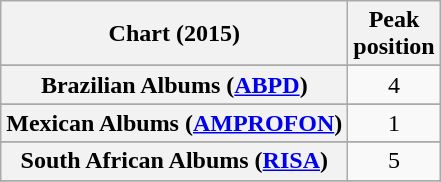<table class="wikitable sortable plainrowheaders" style="text-align:center">
<tr>
<th scope="col">Chart (2015)</th>
<th scope="col">Peak<br>position</th>
</tr>
<tr>
</tr>
<tr>
</tr>
<tr>
</tr>
<tr>
</tr>
<tr>
<th scope="row">Brazilian Albums (<a href='#'>ABPD</a>)</th>
<td>4</td>
</tr>
<tr>
</tr>
<tr>
</tr>
<tr>
</tr>
<tr>
</tr>
<tr>
</tr>
<tr>
</tr>
<tr>
</tr>
<tr>
</tr>
<tr>
</tr>
<tr>
</tr>
<tr>
</tr>
<tr>
</tr>
<tr>
</tr>
<tr>
</tr>
<tr>
</tr>
<tr>
<th scope="row">Mexican Albums (<a href='#'>AMPROFON</a>)</th>
<td>1</td>
</tr>
<tr>
</tr>
<tr>
</tr>
<tr>
</tr>
<tr>
</tr>
<tr>
</tr>
<tr>
<th scope="row">South African Albums (<a href='#'>RISA</a>)</th>
<td>5</td>
</tr>
<tr>
</tr>
<tr>
</tr>
<tr>
</tr>
<tr>
</tr>
<tr>
</tr>
<tr>
</tr>
<tr>
</tr>
</table>
